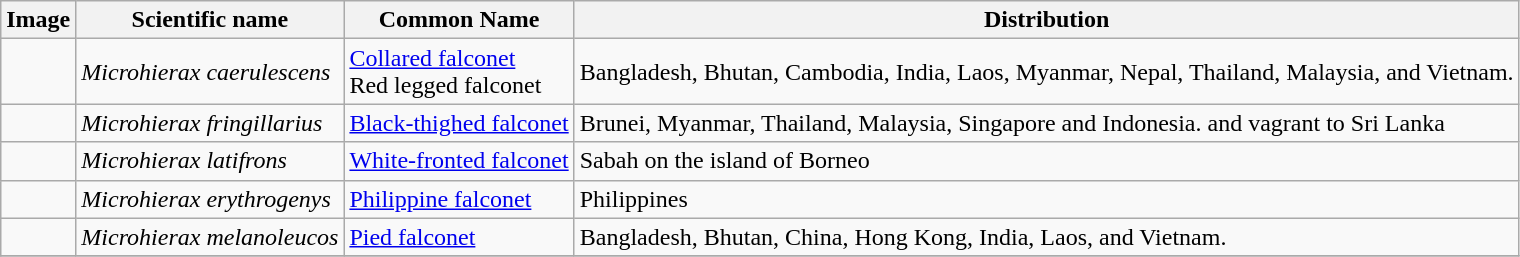<table class="wikitable">
<tr>
<th>Image</th>
<th>Scientific name</th>
<th>Common Name</th>
<th>Distribution</th>
</tr>
<tr>
<td></td>
<td><em>Microhierax caerulescens</em></td>
<td><a href='#'>Collared falconet</a><br>Red legged falconet</td>
<td>Bangladesh, Bhutan, Cambodia, India, Laos, Myanmar, Nepal, Thailand, Malaysia, and Vietnam.</td>
</tr>
<tr>
<td></td>
<td><em>Microhierax fringillarius</em></td>
<td><a href='#'>Black-thighed falconet</a></td>
<td>Brunei, Myanmar, Thailand, Malaysia, Singapore and Indonesia. and vagrant to Sri Lanka</td>
</tr>
<tr>
<td></td>
<td><em>Microhierax latifrons</em></td>
<td><a href='#'>White-fronted falconet</a></td>
<td>Sabah on the island of Borneo</td>
</tr>
<tr>
<td></td>
<td><em>Microhierax erythrogenys</em></td>
<td><a href='#'>Philippine falconet</a></td>
<td>Philippines</td>
</tr>
<tr>
<td></td>
<td><em>Microhierax melanoleucos</em></td>
<td><a href='#'>Pied falconet</a></td>
<td>Bangladesh, Bhutan, China, Hong Kong, India, Laos, and Vietnam.</td>
</tr>
<tr>
</tr>
</table>
